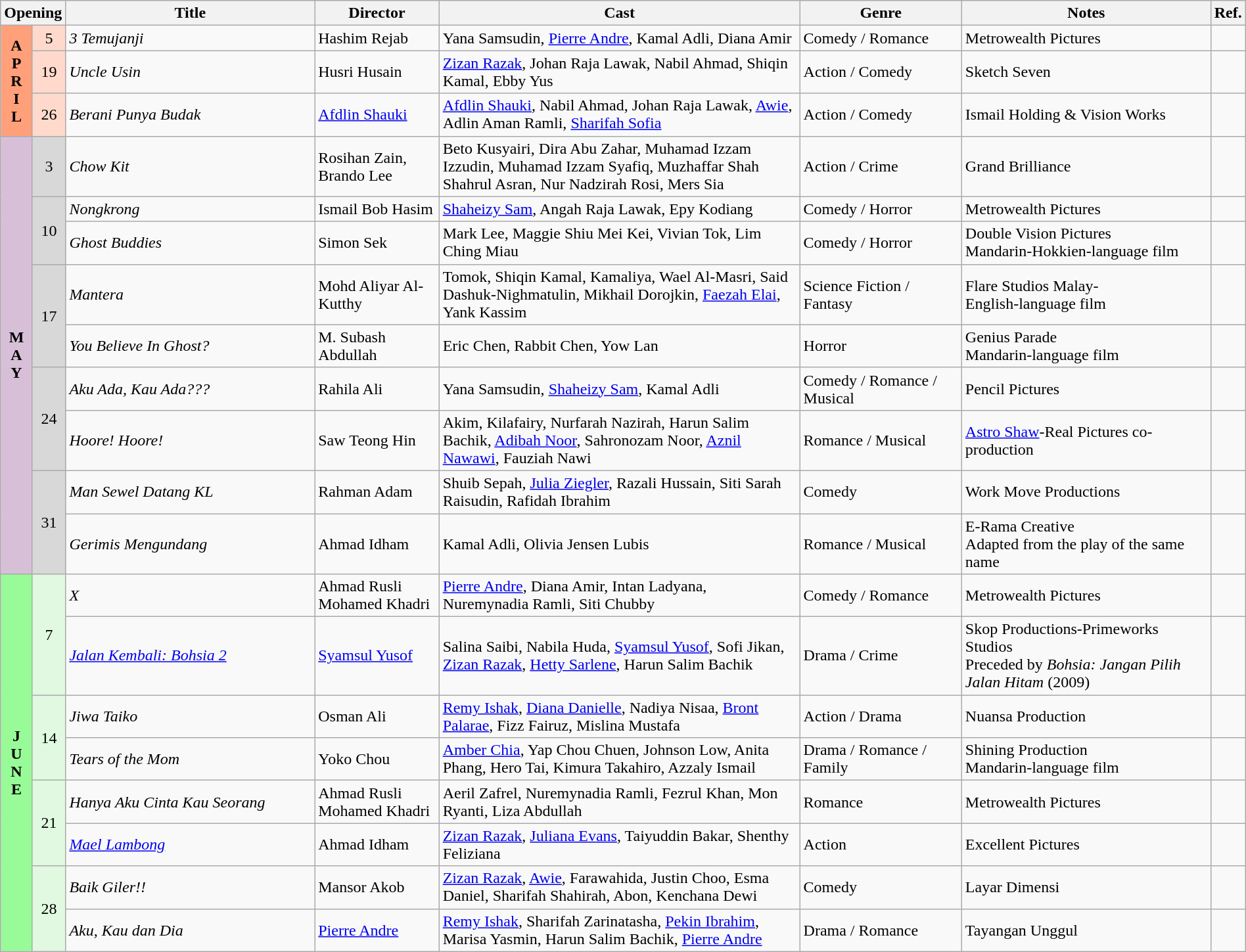<table class="wikitable" width="100%">
<tr>
<th colspan="2">Opening</th>
<th style="width:20%;">Title</th>
<th style="width:10%;">Director</th>
<th>Cast</th>
<th style="width:13%">Genre</th>
<th style="width:20%">Notes</th>
<th>Ref.</th>
</tr>
<tr>
<th rowspan=3 style="text-align:center; background:#ffa07a;">A<br>P<br>R<br>I<br>L</th>
<td rowspan=1 style="text-align:center; background:#ffdacc;">5</td>
<td><em>3 Temujanji</em></td>
<td>Hashim Rejab</td>
<td>Yana Samsudin, <a href='#'>Pierre Andre</a>, Kamal Adli, Diana Amir</td>
<td>Comedy / Romance</td>
<td>Metrowealth Pictures</td>
<td></td>
</tr>
<tr>
<td rowspan=1 style="text-align:center; background:#ffdacc;">19</td>
<td><em>Uncle Usin</em></td>
<td>Husri Husain</td>
<td><a href='#'>Zizan Razak</a>, Johan Raja Lawak, Nabil Ahmad, Shiqin Kamal, Ebby Yus</td>
<td>Action / Comedy</td>
<td>Sketch Seven</td>
<td></td>
</tr>
<tr>
<td rowspan=1 style="text-align:center; background:#ffdacc;">26</td>
<td><em>Berani Punya Budak</em></td>
<td><a href='#'>Afdlin Shauki</a></td>
<td><a href='#'>Afdlin Shauki</a>, Nabil Ahmad, Johan Raja Lawak, <a href='#'>Awie</a>, Adlin Aman Ramli, <a href='#'>Sharifah Sofia</a></td>
<td>Action / Comedy</td>
<td>Ismail Holding & Vision Works</td>
<td></td>
</tr>
<tr>
<th rowspan=9 style="text-align:center; background:thistle;">M<br>A<br>Y</th>
<td rowspan=1 style="text-align:center; background:#d8d8d8;">3</td>
<td><em>Chow Kit</em></td>
<td>Rosihan Zain, Brando Lee</td>
<td>Beto Kusyairi, Dira Abu Zahar, Muhamad Izzam Izzudin, Muhamad Izzam Syafiq, Muzhaffar Shah Shahrul Asran, Nur Nadzirah Rosi, Mers Sia</td>
<td>Action / Crime</td>
<td>Grand Brilliance</td>
<td></td>
</tr>
<tr>
<td rowspan=2 style="text-align:center; background:#d8d8d8;">10</td>
<td><em>Nongkrong</em></td>
<td>Ismail Bob Hasim</td>
<td><a href='#'>Shaheizy Sam</a>, Angah Raja Lawak, Epy Kodiang</td>
<td>Comedy / Horror</td>
<td>Metrowealth Pictures</td>
<td></td>
</tr>
<tr>
<td><em>Ghost Buddies</em></td>
<td>Simon Sek</td>
<td>Mark Lee, Maggie Shiu Mei Kei, Vivian Tok, Lim Ching Miau</td>
<td>Comedy / Horror</td>
<td>Double Vision Pictures<br>Mandarin-Hokkien-language film</td>
<td></td>
</tr>
<tr>
<td rowspan=2 style="text-align:center; background:#d8d8d8;">17</td>
<td><em>Mantera</em></td>
<td>Mohd Aliyar Al-Kutthy</td>
<td>Tomok, Shiqin Kamal, Kamaliya, Wael Al-Masri, Said Dashuk-Nighmatulin, Mikhail Dorojkin, <a href='#'>Faezah Elai</a>, Yank Kassim</td>
<td>Science Fiction / Fantasy</td>
<td>Flare Studios Malay-<br>English-language film</td>
<td></td>
</tr>
<tr>
<td><em>You Believe In Ghost?</em></td>
<td>M. Subash Abdullah</td>
<td>Eric Chen, Rabbit Chen, Yow Lan</td>
<td>Horror</td>
<td>Genius Parade<br>Mandarin-language film</td>
<td></td>
</tr>
<tr>
<td rowspan=2 style="text-align:center; background:#d8d8d8;">24</td>
<td><em>Aku Ada, Kau Ada???</em></td>
<td>Rahila Ali</td>
<td>Yana Samsudin, <a href='#'>Shaheizy Sam</a>, Kamal Adli</td>
<td>Comedy / Romance / Musical</td>
<td>Pencil Pictures</td>
<td></td>
</tr>
<tr>
<td><em>Hoore! Hoore!</em></td>
<td>Saw Teong Hin</td>
<td>Akim, Kilafairy, Nurfarah Nazirah, Harun Salim Bachik, <a href='#'>Adibah Noor</a>, Sahronozam Noor, <a href='#'>Aznil Nawawi</a>, Fauziah Nawi</td>
<td>Romance / Musical</td>
<td><a href='#'>Astro Shaw</a>-Real Pictures co-production</td>
<td></td>
</tr>
<tr>
<td rowspan=2 style="text-align:center; background:#d8d8d8;">31</td>
<td><em>Man Sewel Datang KL</em></td>
<td>Rahman Adam</td>
<td>Shuib Sepah, <a href='#'>Julia Ziegler</a>, Razali Hussain, Siti Sarah Raisudin, Rafidah Ibrahim</td>
<td>Comedy</td>
<td>Work Move Productions</td>
<td></td>
</tr>
<tr>
<td><em>Gerimis Mengundang</em></td>
<td>Ahmad Idham</td>
<td>Kamal Adli, Olivia Jensen Lubis</td>
<td>Romance / Musical</td>
<td>E-Rama Creative<br>Adapted from the play of the same name</td>
<td></td>
</tr>
<tr>
<th rowspan=8 style="text-align:center; background:#98fb98;">J<br>U<br>N<br>E</th>
<td rowspan=2 style="text-align:center; background:#e0f9e0;">7</td>
<td><em>X</em></td>
<td>Ahmad Rusli Mohamed Khadri</td>
<td><a href='#'>Pierre Andre</a>, Diana Amir, Intan Ladyana, Nuremynadia Ramli, Siti Chubby</td>
<td>Comedy / Romance</td>
<td>Metrowealth Pictures</td>
<td></td>
</tr>
<tr>
<td><em><a href='#'>Jalan Kembali: Bohsia 2</a></em></td>
<td><a href='#'>Syamsul Yusof</a></td>
<td>Salina Saibi, Nabila Huda, <a href='#'>Syamsul Yusof</a>, Sofi Jikan, <a href='#'>Zizan Razak</a>, <a href='#'>Hetty Sarlene</a>, Harun Salim Bachik</td>
<td>Drama / Crime</td>
<td>Skop Productions-Primeworks Studios<br>Preceded by <em>Bohsia: Jangan Pilih Jalan Hitam</em> (2009)</td>
<td></td>
</tr>
<tr>
<td rowspan=2 style="text-align:center; background:#e0f9e0;">14</td>
<td><em>Jiwa Taiko</em></td>
<td>Osman Ali</td>
<td><a href='#'>Remy Ishak</a>, <a href='#'>Diana Danielle</a>, Nadiya Nisaa, <a href='#'>Bront Palarae</a>, Fizz Fairuz, Mislina Mustafa</td>
<td>Action / Drama</td>
<td>Nuansa Production</td>
<td></td>
</tr>
<tr>
<td><em>Tears of the Mom</em></td>
<td>Yoko Chou</td>
<td><a href='#'>Amber Chia</a>, Yap Chou Chuen, Johnson Low, Anita Phang, Hero Tai, Kimura Takahiro, Azzaly Ismail</td>
<td>Drama / Romance / Family</td>
<td>Shining Production<br>Mandarin-language film</td>
<td></td>
</tr>
<tr>
<td rowspan=2 style="text-align:center; background:#e0f9e0;">21</td>
<td><em>Hanya Aku Cinta Kau Seorang</em></td>
<td>Ahmad Rusli Mohamed Khadri</td>
<td>Aeril Zafrel, Nuremynadia Ramli, Fezrul Khan, Mon Ryanti, Liza Abdullah</td>
<td>Romance</td>
<td>Metrowealth Pictures</td>
<td></td>
</tr>
<tr>
<td><em><a href='#'>Mael Lambong</a></em></td>
<td>Ahmad Idham</td>
<td><a href='#'>Zizan Razak</a>, <a href='#'>Juliana Evans</a>, Taiyuddin Bakar, Shenthy Feliziana</td>
<td>Action</td>
<td>Excellent Pictures</td>
<td></td>
</tr>
<tr>
<td rowspan=2 style="text-align:center; background:#e0f9e0;">28</td>
<td><em>Baik Giler!!</em></td>
<td>Mansor Akob</td>
<td><a href='#'>Zizan Razak</a>, <a href='#'>Awie</a>, Farawahida, Justin Choo, Esma Daniel, Sharifah Shahirah, Abon, Kenchana Dewi</td>
<td>Comedy</td>
<td>Layar Dimensi</td>
<td></td>
</tr>
<tr>
<td><em>Aku, Kau dan Dia</em></td>
<td><a href='#'>Pierre Andre</a></td>
<td><a href='#'>Remy Ishak</a>, Sharifah Zarinatasha, <a href='#'>Pekin Ibrahim</a>, Marisa Yasmin, Harun Salim Bachik, <a href='#'>Pierre Andre</a></td>
<td>Drama / Romance</td>
<td>Tayangan Unggul</td>
<td></td>
</tr>
</table>
